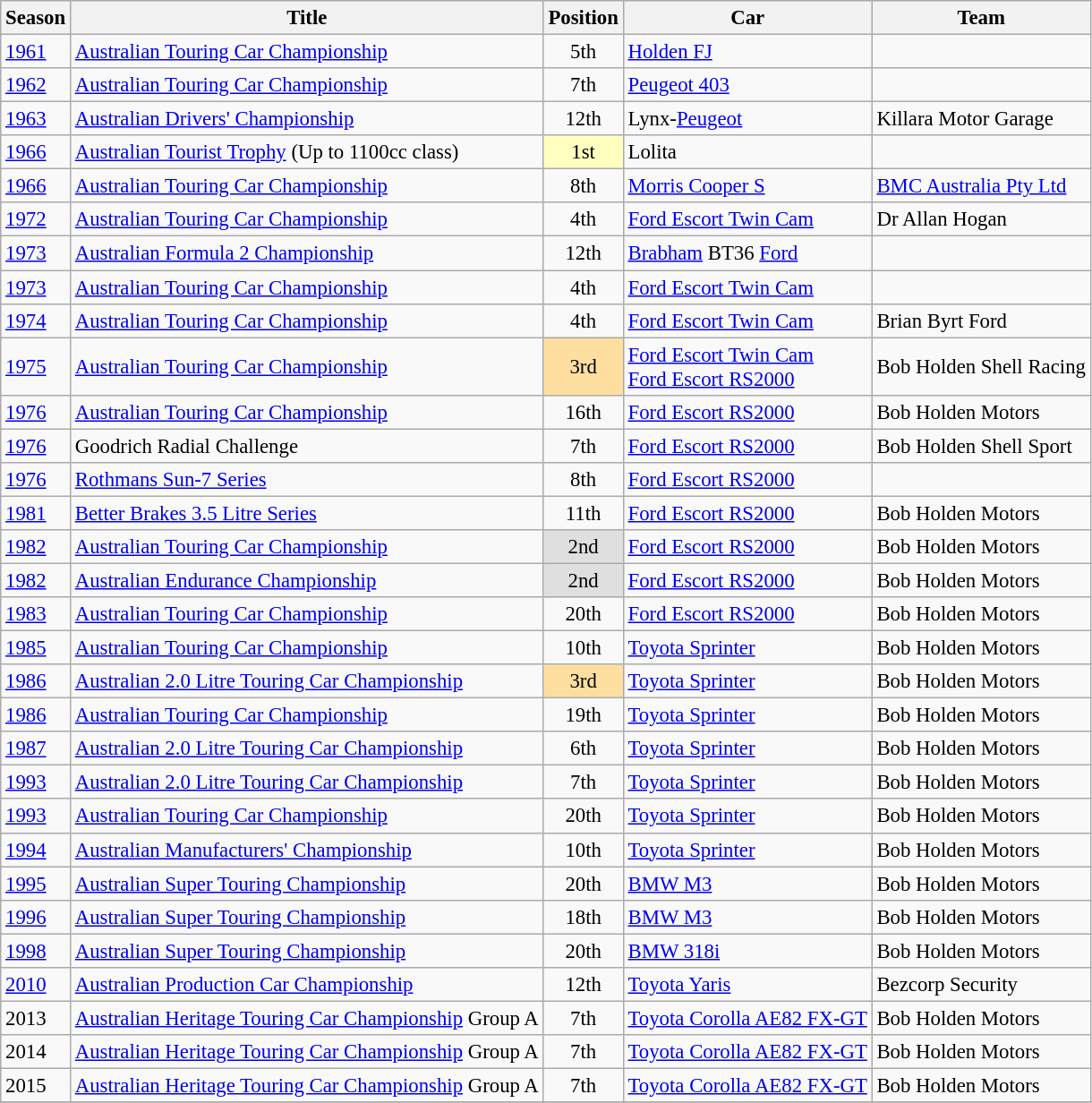<table class="wikitable" style="font-size: 95%;">
<tr>
<th>Season</th>
<th>Title</th>
<th>Position</th>
<th>Car</th>
<th>Team</th>
</tr>
<tr>
<td><a href='#'>1961</a></td>
<td><a href='#'>Australian Touring Car Championship</a></td>
<td align="center">5th</td>
<td><a href='#'>Holden FJ</a></td>
<td></td>
</tr>
<tr>
<td><a href='#'>1962</a></td>
<td><a href='#'>Australian Touring Car Championship</a></td>
<td align="center">7th</td>
<td><a href='#'>Peugeot 403</a></td>
<td></td>
</tr>
<tr>
<td><a href='#'>1963</a></td>
<td><a href='#'>Australian Drivers' Championship</a></td>
<td align="center">12th</td>
<td>Lynx-<a href='#'>Peugeot</a></td>
<td>Killara Motor Garage</td>
</tr>
<tr>
<td><a href='#'>1966</a></td>
<td><a href='#'>Australian Tourist Trophy</a> (Up to 1100cc class)</td>
<td align="center" style="background:#ffffbf;">1st</td>
<td>Lolita</td>
<td></td>
</tr>
<tr>
<td><a href='#'>1966</a></td>
<td><a href='#'>Australian Touring Car Championship</a></td>
<td align="center">8th</td>
<td><a href='#'>Morris Cooper S</a></td>
<td><a href='#'>BMC Australia Pty Ltd</a></td>
</tr>
<tr>
<td><a href='#'>1972</a></td>
<td><a href='#'>Australian Touring Car Championship</a></td>
<td align="center">4th</td>
<td><a href='#'>Ford Escort Twin Cam</a></td>
<td>Dr Allan Hogan</td>
</tr>
<tr>
<td><a href='#'>1973</a></td>
<td><a href='#'>Australian Formula 2 Championship</a></td>
<td align="center">12th</td>
<td><a href='#'>Brabham</a> BT36 <a href='#'>Ford</a></td>
<td></td>
</tr>
<tr>
<td><a href='#'>1973</a></td>
<td><a href='#'>Australian Touring Car Championship</a></td>
<td align="center">4th</td>
<td><a href='#'>Ford Escort Twin Cam</a></td>
<td></td>
</tr>
<tr>
<td><a href='#'>1974</a></td>
<td><a href='#'>Australian Touring Car Championship</a></td>
<td align="center">4th</td>
<td><a href='#'>Ford Escort Twin Cam</a></td>
<td>Brian Byrt Ford</td>
</tr>
<tr>
<td><a href='#'>1975</a></td>
<td><a href='#'>Australian Touring Car Championship</a></td>
<td align="center" style="background:#ffdf9f;">3rd</td>
<td><a href='#'>Ford Escort Twin Cam</a> <br> <a href='#'>Ford Escort RS2000</a></td>
<td>Bob Holden Shell Racing</td>
</tr>
<tr>
<td><a href='#'>1976</a></td>
<td><a href='#'>Australian Touring Car Championship</a></td>
<td align="center">16th</td>
<td><a href='#'>Ford Escort RS2000</a></td>
<td>Bob Holden Motors</td>
</tr>
<tr>
<td><a href='#'>1976</a></td>
<td>Goodrich Radial Challenge</td>
<td align="center">7th</td>
<td><a href='#'>Ford Escort RS2000</a></td>
<td>Bob Holden Shell Sport</td>
</tr>
<tr>
<td><a href='#'>1976</a></td>
<td><a href='#'>Rothmans Sun-7 Series</a></td>
<td align="center">8th</td>
<td><a href='#'>Ford Escort RS2000</a></td>
<td></td>
</tr>
<tr>
<td><a href='#'>1981</a></td>
<td><a href='#'>Better Brakes 3.5 Litre Series</a></td>
<td align="center">11th</td>
<td><a href='#'>Ford Escort RS2000</a></td>
<td>Bob Holden Motors</td>
</tr>
<tr>
<td><a href='#'>1982</a></td>
<td><a href='#'>Australian Touring Car Championship</a></td>
<td align="center" style="background:#dfdfdf;">2nd</td>
<td><a href='#'>Ford Escort RS2000</a></td>
<td>Bob Holden Motors</td>
</tr>
<tr>
<td><a href='#'>1982</a></td>
<td><a href='#'>Australian Endurance Championship</a></td>
<td align="center" style="background:#dfdfdf;">2nd</td>
<td><a href='#'>Ford Escort RS2000</a></td>
<td>Bob Holden Motors</td>
</tr>
<tr>
<td><a href='#'>1983</a></td>
<td><a href='#'>Australian Touring Car Championship</a></td>
<td align="center">20th</td>
<td><a href='#'>Ford Escort RS2000</a></td>
<td>Bob Holden Motors</td>
</tr>
<tr>
<td><a href='#'>1985</a></td>
<td><a href='#'>Australian Touring Car Championship</a></td>
<td align="center">10th</td>
<td><a href='#'>Toyota Sprinter</a></td>
<td>Bob Holden Motors</td>
</tr>
<tr>
<td><a href='#'>1986</a></td>
<td><a href='#'>Australian 2.0 Litre Touring Car Championship</a></td>
<td align="center" style="background:#ffdf9f;">3rd</td>
<td><a href='#'>Toyota Sprinter</a></td>
<td>Bob Holden Motors</td>
</tr>
<tr>
<td><a href='#'>1986</a></td>
<td><a href='#'>Australian Touring Car Championship</a></td>
<td align="center">19th</td>
<td><a href='#'>Toyota Sprinter</a></td>
<td>Bob Holden Motors</td>
</tr>
<tr>
<td><a href='#'>1987</a></td>
<td><a href='#'>Australian 2.0 Litre Touring Car Championship</a></td>
<td align="center">6th</td>
<td><a href='#'>Toyota Sprinter</a></td>
<td>Bob Holden Motors</td>
</tr>
<tr>
<td><a href='#'>1993</a></td>
<td><a href='#'>Australian 2.0 Litre Touring Car Championship</a></td>
<td align="center">7th</td>
<td><a href='#'>Toyota Sprinter</a></td>
<td>Bob Holden Motors</td>
</tr>
<tr>
<td><a href='#'>1993</a></td>
<td><a href='#'>Australian Touring Car Championship</a></td>
<td align="center">20th</td>
<td><a href='#'>Toyota Sprinter</a></td>
<td>Bob Holden Motors</td>
</tr>
<tr>
<td><a href='#'>1994</a></td>
<td><a href='#'>Australian Manufacturers' Championship</a></td>
<td align="center">10th</td>
<td><a href='#'>Toyota Sprinter</a></td>
<td>Bob Holden Motors</td>
</tr>
<tr>
<td><a href='#'>1995</a></td>
<td><a href='#'>Australian Super Touring Championship</a></td>
<td align="center">20th</td>
<td><a href='#'>BMW M3</a></td>
<td>Bob Holden Motors</td>
</tr>
<tr>
<td><a href='#'>1996</a></td>
<td><a href='#'>Australian Super Touring Championship</a></td>
<td align="center">18th</td>
<td><a href='#'>BMW M3</a></td>
<td>Bob Holden Motors</td>
</tr>
<tr>
<td><a href='#'>1998</a></td>
<td><a href='#'>Australian Super Touring Championship</a></td>
<td align="center">20th</td>
<td><a href='#'>BMW 318i</a></td>
<td>Bob Holden Motors</td>
</tr>
<tr>
<td><a href='#'>2010</a></td>
<td><a href='#'>Australian Production Car Championship</a></td>
<td align="center">12th</td>
<td><a href='#'>Toyota Yaris</a></td>
<td>Bezcorp Security</td>
</tr>
<tr>
<td>2013</td>
<td><a href='#'>Australian Heritage Touring Car Championship</a> Group A</td>
<td align="center">7th</td>
<td><a href='#'>Toyota Corolla AE82 FX-GT</a></td>
<td>Bob Holden Motors</td>
</tr>
<tr>
<td>2014</td>
<td><a href='#'>Australian Heritage Touring Car Championship</a> Group A</td>
<td align="center">7th</td>
<td><a href='#'>Toyota Corolla AE82 FX-GT</a></td>
<td>Bob Holden Motors</td>
</tr>
<tr>
<td>2015</td>
<td><a href='#'>Australian Heritage Touring Car Championship</a> Group A</td>
<td align="center">7th</td>
<td><a href='#'>Toyota Corolla AE82 FX-GT</a></td>
<td>Bob Holden Motors</td>
</tr>
<tr>
</tr>
</table>
